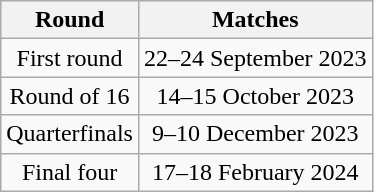<table class="wikitable" style="text-align:center">
<tr>
<th>Round</th>
<th>Matches</th>
</tr>
<tr>
<td>First round</td>
<td>22–24 September 2023</td>
</tr>
<tr>
<td>Round of 16</td>
<td>14–15 October 2023</td>
</tr>
<tr>
<td>Quarterfinals</td>
<td>9–10 December 2023</td>
</tr>
<tr>
<td>Final four</td>
<td>17–18 February 2024</td>
</tr>
</table>
